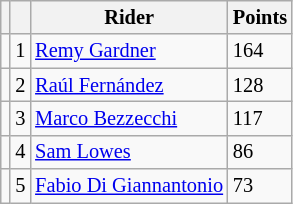<table class="wikitable" style="font-size: 85%;">
<tr>
<th></th>
<th></th>
<th>Rider</th>
<th>Points</th>
</tr>
<tr>
<td></td>
<td align=center>1</td>
<td> <a href='#'>Remy Gardner</a></td>
<td align=left>164</td>
</tr>
<tr>
<td></td>
<td align=center>2</td>
<td> <a href='#'>Raúl Fernández</a></td>
<td align=left>128</td>
</tr>
<tr>
<td></td>
<td align=center>3</td>
<td> <a href='#'>Marco Bezzecchi</a></td>
<td align=left>117</td>
</tr>
<tr>
<td></td>
<td align=center>4</td>
<td> <a href='#'>Sam Lowes</a></td>
<td align=left>86</td>
</tr>
<tr>
<td></td>
<td align=center>5</td>
<td> <a href='#'>Fabio Di Giannantonio</a></td>
<td align=left>73</td>
</tr>
</table>
